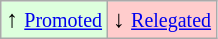<table class="wikitable" align="center">
<tr>
<td style="background:#ddffdd">↑ <small><a href='#'>Promoted</a></small></td>
<td style="background:#ffcccc">↓ <small><a href='#'>Relegated</a></small></td>
</tr>
</table>
